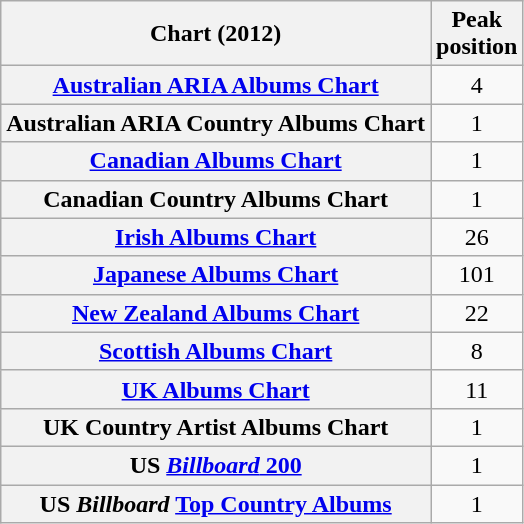<table class="wikitable sortable plainrowheaders">
<tr>
<th scope="col">Chart (2012)</th>
<th scope="col">Peak<br>position</th>
</tr>
<tr>
<th scope="row"><a href='#'>Australian ARIA Albums Chart</a></th>
<td style="text-align:center;">4</td>
</tr>
<tr>
<th scope="row">Australian ARIA Country Albums Chart</th>
<td style="text-align:center;">1</td>
</tr>
<tr>
<th scope="row"><a href='#'>Canadian Albums Chart</a></th>
<td style="text-align:center;">1</td>
</tr>
<tr>
<th scope="row">Canadian Country Albums Chart</th>
<td style="text-align:center;">1</td>
</tr>
<tr>
<th scope="row"><a href='#'>Irish Albums Chart</a></th>
<td style="text-align:center;">26</td>
</tr>
<tr>
<th scope="row"><a href='#'>Japanese Albums Chart</a></th>
<td style="text-align:center;">101</td>
</tr>
<tr>
<th scope="row"><a href='#'>New Zealand Albums Chart</a></th>
<td style="text-align:center;">22</td>
</tr>
<tr>
<th scope="row"><a href='#'>Scottish Albums Chart</a></th>
<td style="text-align:center;">8</td>
</tr>
<tr>
<th scope="row"><a href='#'>UK Albums Chart</a></th>
<td style="text-align:center;">11</td>
</tr>
<tr>
<th scope="row">UK Country Artist Albums Chart</th>
<td style="text-align:center;">1</td>
</tr>
<tr>
<th scope="row">US <a href='#'><em>Billboard</em> 200</a></th>
<td style="text-align:center;">1</td>
</tr>
<tr>
<th scope="row">US <em>Billboard</em> <a href='#'>Top Country Albums</a></th>
<td style="text-align:center;">1</td>
</tr>
</table>
